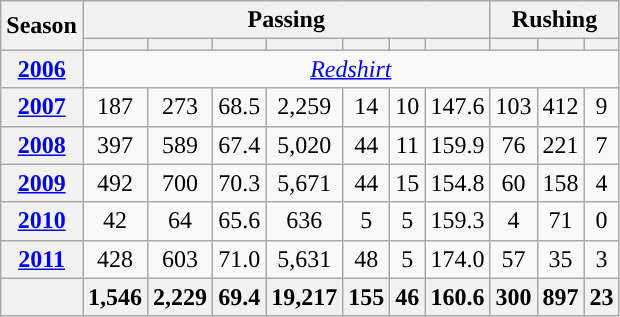<table class="wikitable" style="text-align:center;">
<tr>
<th rowspan="2">Season</th>
<th colspan="7">Passing</th>
<th colspan="3">Rushing</th>
</tr>
<tr>
<th></th>
<th></th>
<th></th>
<th></th>
<th></th>
<th></th>
<th></th>
<th></th>
<th></th>
<th></th>
</tr>
<tr>
<th><a href='#'>2006</a></th>
<td colspan="10"> <em><a href='#'>Redshirt</a></em></td>
</tr>
<tr>
<th><a href='#'>2007</a></th>
<td>187</td>
<td>273</td>
<td>68.5</td>
<td>2,259</td>
<td>14</td>
<td>10</td>
<td>147.6</td>
<td>103</td>
<td>412</td>
<td>9</td>
</tr>
<tr>
<th><a href='#'>2008</a></th>
<td>397</td>
<td>589</td>
<td>67.4</td>
<td>5,020</td>
<td>44</td>
<td>11</td>
<td>159.9</td>
<td>76</td>
<td>221</td>
<td>7</td>
</tr>
<tr>
<th><a href='#'>2009</a></th>
<td>492</td>
<td>700</td>
<td>70.3</td>
<td>5,671</td>
<td>44</td>
<td>15</td>
<td>154.8</td>
<td>60</td>
<td>158</td>
<td>4</td>
</tr>
<tr>
<th><a href='#'>2010</a></th>
<td>42</td>
<td>64</td>
<td>65.6</td>
<td>636</td>
<td>5</td>
<td>5</td>
<td>159.3</td>
<td>4</td>
<td>71</td>
<td>0</td>
</tr>
<tr>
<th><a href='#'>2011</a></th>
<td>428</td>
<td>603</td>
<td>71.0</td>
<td>5,631</td>
<td>48</td>
<td>5</td>
<td>174.0</td>
<td>57</td>
<td>35</td>
<td>3</td>
</tr>
<tr>
<th></th>
<th>1,546</th>
<th>2,229</th>
<th>69.4</th>
<th>19,217</th>
<th>155</th>
<th>46</th>
<th>160.6</th>
<th>300</th>
<th>897</th>
<th>23</th>
</tr>
</table>
